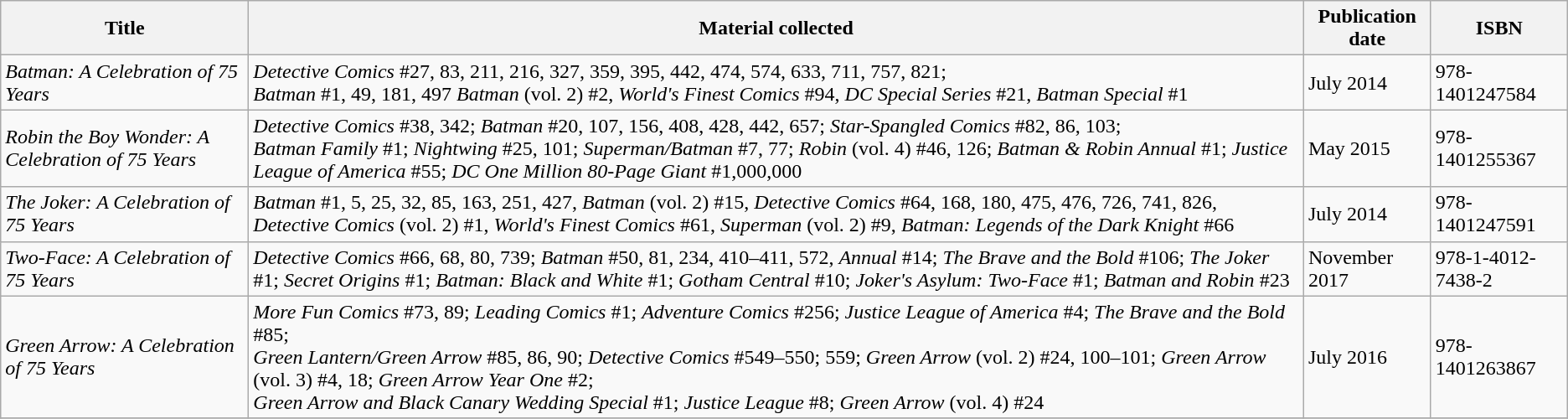<table class="wikitable sortable">
<tr>
<th>Title</th>
<th>Material collected</th>
<th>Publication date</th>
<th>ISBN</th>
</tr>
<tr>
<td><em>Batman: A Celebration of 75 Years</em></td>
<td><em>Detective Comics</em> #27, 83, 211, 216, 327, 359, 395, 442, 474, 574, 633, 711, 757, 821; <br> <em>Batman</em> #1, 49, 181, 497 <em>Batman</em> (vol. 2) #2, <em>World's Finest Comics</em> #94, <em>DC Special Series</em> #21, <em>Batman Special</em> #1</td>
<td>July 2014</td>
<td>978-1401247584</td>
</tr>
<tr>
<td><em>Robin the Boy Wonder: A Celebration of 75 Years</em></td>
<td><em>Detective Comics</em> #38, 342; <em>Batman</em> #20, 107, 156, 408, 428, 442, 657;  <em>Star-Spangled Comics</em> #82, 86, 103; <br><em>Batman Family</em> #1; <em>Nightwing</em> #25, 101; <em>Superman/Batman</em> #7, 77; <em>Robin</em> (vol. 4) #46, 126; <em>Batman & Robin Annual</em> #1; <em>Justice League of America</em> #55; <em>DC One Million 80-Page Giant</em> #1,000,000</td>
<td>May 2015</td>
<td>978-1401255367</td>
</tr>
<tr>
<td><em>The Joker: A Celebration of 75 Years</em></td>
<td><em>Batman</em> #1, 5, 25, 32, 85, 163, 251, 427, <em>Batman</em> (vol. 2) #15, <em>Detective Comics</em> #64, 168, 180, 475, 476, 726, 741, 826, <br><em>Detective Comics</em> (vol. 2) #1, <em>World's Finest Comics</em> #61, <em>Superman</em> (vol. 2) #9, <em>Batman: Legends of the Dark Knight</em> #66</td>
<td>July 2014</td>
<td>978-1401247591</td>
</tr>
<tr>
<td><em>Two-Face: A Celebration of 75 Years</em></td>
<td><em>Detective Comics</em> #66, 68, 80, 739; <em>Batman</em> #50, 81, 234, 410–411, 572, <em>Annual</em> #14; <em>The Brave and the Bold</em> #106; <em>The Joker</em> #1; <em>Secret Origins</em> #1; <em>Batman: Black and White</em> #1; <em>Gotham Central</em> #10; <em>Joker's Asylum: Two-Face</em> #1; <em>Batman and Robin</em> #23</td>
<td>November 2017</td>
<td>978-1-4012-7438-2</td>
</tr>
<tr>
<td><em>Green Arrow: A Celebration of 75 Years</em></td>
<td><em>More Fun Comics</em> #73, 89; <em>Leading Comics</em> #1; <em>Adventure Comics</em> #256; <em>Justice League of America</em> #4; <em>The Brave and the Bold</em> #85;<br> <em>Green Lantern/Green Arrow</em> #85, 86, 90; <em>Detective Comics</em> #549–550; 559; <em>Green Arrow</em> (vol. 2) #24, 100–101; <em>Green Arrow</em> (vol. 3) #4, 18; <em>Green Arrow Year One</em> #2;<br> <em>Green Arrow and Black Canary Wedding Special</em> #1; <em>Justice League</em> #8; <em>Green Arrow</em> (vol. 4) #24</td>
<td>July 2016</td>
<td>978-1401263867</td>
</tr>
<tr>
</tr>
</table>
